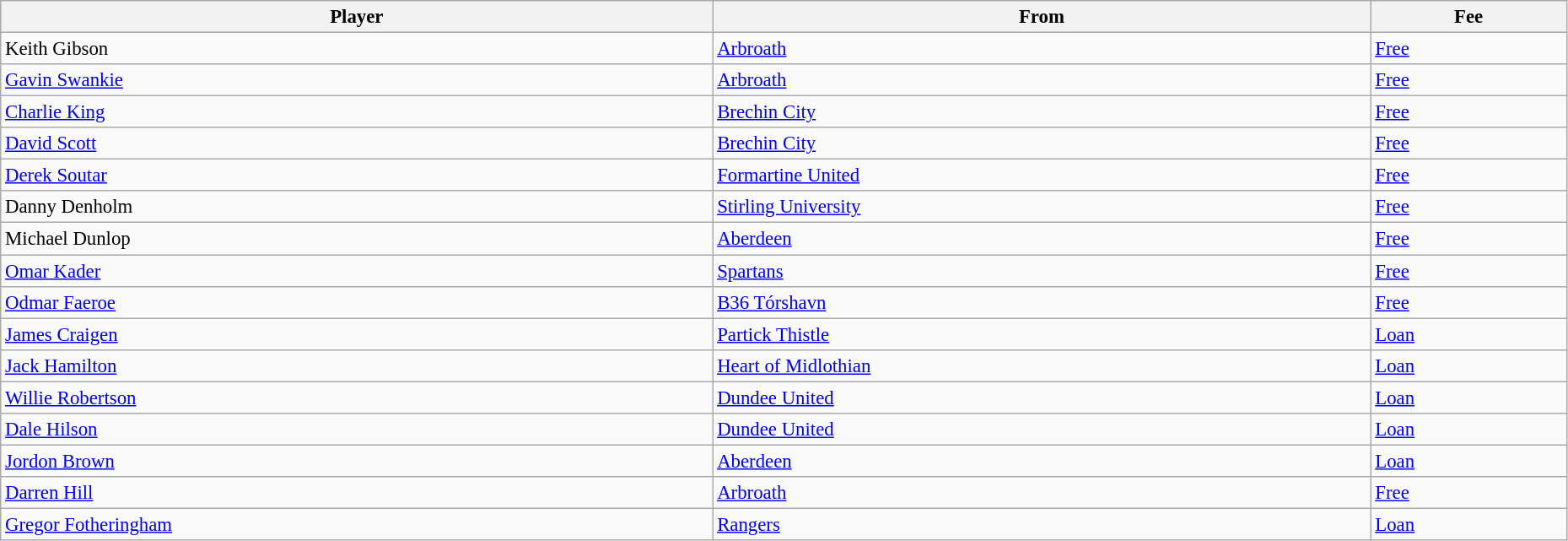<table class="wikitable" style="text-align:center; font-size:95%;width:98%; text-align:left">
<tr>
<th>Player</th>
<th>From</th>
<th>Fee</th>
</tr>
<tr>
<td> Keith Gibson</td>
<td> <a href='#'>Arbroath</a></td>
<td><a href='#'>Free</a></td>
</tr>
<tr>
<td> <a href='#'>Gavin Swankie</a></td>
<td> <a href='#'>Arbroath</a></td>
<td><a href='#'>Free</a></td>
</tr>
<tr>
<td> <a href='#'>Charlie King</a></td>
<td> <a href='#'>Brechin City</a></td>
<td><a href='#'>Free</a></td>
</tr>
<tr>
<td> <a href='#'>David Scott</a></td>
<td> <a href='#'>Brechin City</a></td>
<td><a href='#'>Free</a></td>
</tr>
<tr>
<td> <a href='#'>Derek Soutar</a></td>
<td> <a href='#'>Formartine United</a></td>
<td><a href='#'>Free</a></td>
</tr>
<tr>
<td> Danny Denholm</td>
<td> <a href='#'>Stirling University</a></td>
<td><a href='#'>Free</a></td>
</tr>
<tr>
<td> Michael Dunlop</td>
<td> <a href='#'>Aberdeen</a></td>
<td><a href='#'>Free</a></td>
</tr>
<tr>
<td> <a href='#'>Omar Kader</a></td>
<td> <a href='#'>Spartans</a></td>
<td><a href='#'>Free</a></td>
</tr>
<tr>
<td> <a href='#'>Odmar Faeroe</a></td>
<td> <a href='#'>B36 Tórshavn</a></td>
<td><a href='#'>Free</a></td>
</tr>
<tr>
<td> <a href='#'>James Craigen</a></td>
<td> <a href='#'>Partick Thistle</a></td>
<td><a href='#'>Loan</a></td>
</tr>
<tr>
<td> <a href='#'>Jack Hamilton</a></td>
<td> <a href='#'>Heart of Midlothian</a></td>
<td><a href='#'>Loan</a></td>
</tr>
<tr>
<td> <a href='#'>Willie Robertson</a></td>
<td> <a href='#'>Dundee United</a></td>
<td><a href='#'>Loan</a></td>
</tr>
<tr>
<td> <a href='#'>Dale Hilson</a></td>
<td> <a href='#'>Dundee United</a></td>
<td><a href='#'>Loan</a></td>
</tr>
<tr>
<td> <a href='#'>Jordon Brown</a></td>
<td> <a href='#'>Aberdeen</a></td>
<td><a href='#'>Loan</a></td>
</tr>
<tr>
<td> <a href='#'>Darren Hill</a></td>
<td> <a href='#'>Arbroath</a></td>
<td><a href='#'>Free</a></td>
</tr>
<tr>
<td> <a href='#'>Gregor Fotheringham</a></td>
<td> <a href='#'>Rangers</a></td>
<td><a href='#'>Loan</a></td>
</tr>
</table>
